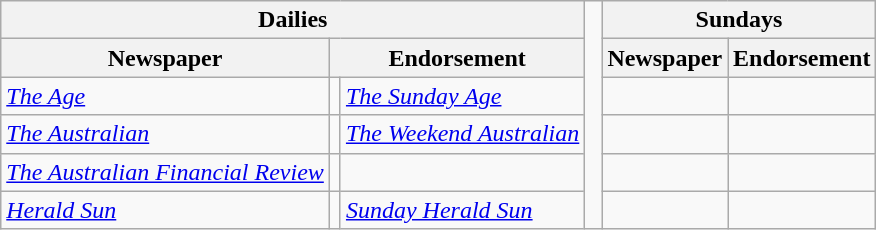<table class="wikitable">
<tr>
<th colspan="3">Dailies</th>
<td rowspan="6" style="border: none inherit;"> </td>
<th colspan="3">Sundays</th>
</tr>
<tr>
<th>Newspaper</th>
<th colspan="2">Endorsement</th>
<th>Newspaper</th>
<th colspan="2">Endorsement</th>
</tr>
<tr>
<td><em><a href='#'>The Age</a></em></td>
<td></td>
<td><em><a href='#'>The Sunday Age</a></em></td>
<td></td>
</tr>
<tr>
<td><em><a href='#'>The Australian</a></em></td>
<td></td>
<td><em><a href='#'>The Weekend Australian</a></em></td>
<td></td>
<td></td>
</tr>
<tr>
<td><em><a href='#'>The Australian Financial Review</a></em></td>
<td></td>
<td></td>
<td></td>
<td></td>
</tr>
<tr>
<td><em><a href='#'>Herald Sun</a></em></td>
<td></td>
<td><em><a href='#'>Sunday Herald Sun</a></em></td>
<td></td>
</tr>
</table>
